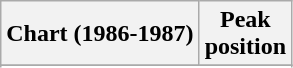<table class="wikitable sortable plainrowheaders">
<tr>
<th scope="col">Chart (1986-1987)</th>
<th scope="col">Peak<br>position</th>
</tr>
<tr>
</tr>
<tr>
</tr>
<tr>
</tr>
<tr>
</tr>
</table>
